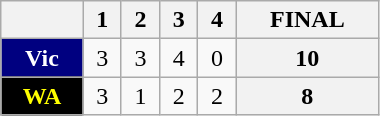<table class=wikitable style="width:20%;15%;15%;15%;15%;20%">
<tr>
<th></th>
<th>1</th>
<th>2</th>
<th>3</th>
<th>4</th>
<th>FINAL</th>
</tr>
<tr>
<th style="background:navy; color:white">Vic</th>
<td align=center>3</td>
<td align=center>3</td>
<td align=center>4</td>
<td align=center>0</td>
<th>10</th>
</tr>
<tr>
<th style="background:black; color:yellow">WA</th>
<td align=center>3</td>
<td align=center>1</td>
<td align=center>2</td>
<td align=center>2</td>
<th>8</th>
</tr>
</table>
